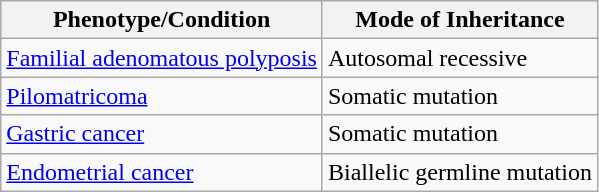<table class="wikitable">
<tr>
<th>Phenotype/Condition</th>
<th>Mode of Inheritance</th>
</tr>
<tr>
<td><a href='#'>Familial adenomatous polyposis</a></td>
<td>Autosomal recessive</td>
</tr>
<tr>
<td><a href='#'>Pilomatricoma</a></td>
<td>Somatic mutation</td>
</tr>
<tr>
<td><a href='#'>Gastric cancer</a></td>
<td>Somatic mutation</td>
</tr>
<tr>
<td><a href='#'>Endometrial cancer</a></td>
<td>Biallelic germline mutation</td>
</tr>
</table>
